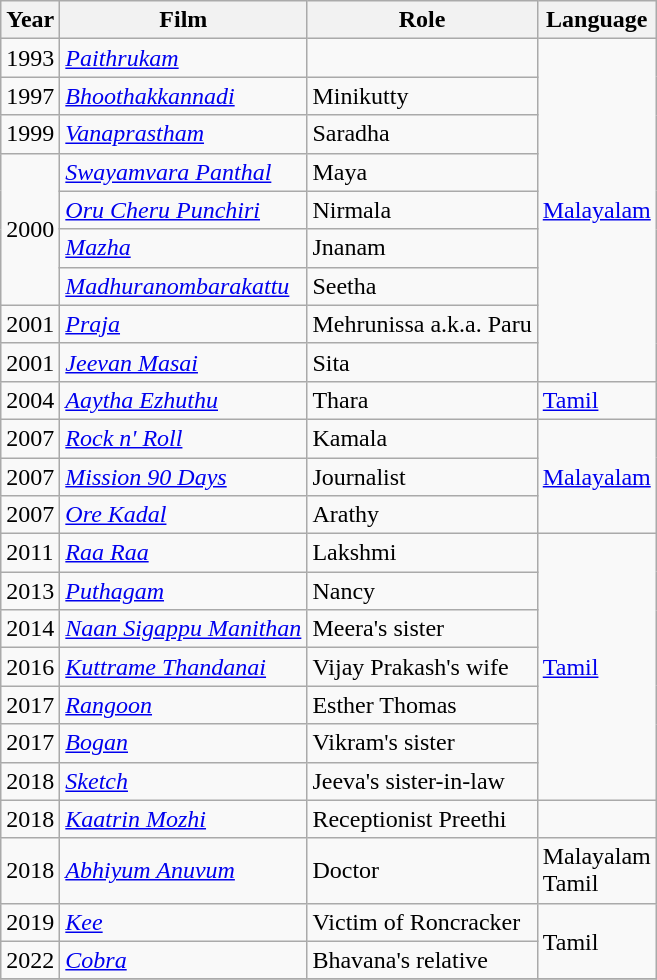<table class="wikitable">
<tr>
<th>Year</th>
<th>Film</th>
<th>Role</th>
<th>Language</th>
</tr>
<tr>
<td>1993</td>
<td><em><a href='#'>Paithrukam</a></em></td>
<td></td>
<td rowspan=9><a href='#'>Malayalam</a></td>
</tr>
<tr>
<td>1997</td>
<td><em><a href='#'>Bhoothakkannadi</a></em></td>
<td>Minikutty</td>
</tr>
<tr>
<td>1999</td>
<td><em><a href='#'>Vanaprastham</a></em></td>
<td>Saradha</td>
</tr>
<tr>
<td rowspan="4">2000</td>
<td><em><a href='#'>Swayamvara Panthal</a></em></td>
<td>Maya</td>
</tr>
<tr>
<td><em><a href='#'>Oru Cheru Punchiri</a></em></td>
<td>Nirmala</td>
</tr>
<tr>
<td><em><a href='#'>Mazha</a></em></td>
<td>Jnanam</td>
</tr>
<tr>
<td><em><a href='#'>Madhuranombarakattu</a></em></td>
<td>Seetha</td>
</tr>
<tr>
<td>2001</td>
<td><em><a href='#'>Praja</a></em></td>
<td>Mehrunissa a.k.a. Paru</td>
</tr>
<tr>
<td>2001</td>
<td><em><a href='#'>Jeevan Masai</a></em></td>
<td>Sita</td>
</tr>
<tr>
<td>2004</td>
<td><em><a href='#'>Aaytha Ezhuthu</a></em></td>
<td>Thara</td>
<td><a href='#'>Tamil</a></td>
</tr>
<tr>
<td>2007</td>
<td><em><a href='#'>Rock n' Roll</a></em></td>
<td>Kamala</td>
<td rowspan=3><a href='#'>Malayalam</a></td>
</tr>
<tr>
<td>2007</td>
<td><em><a href='#'>Mission 90 Days</a></em></td>
<td>Journalist</td>
</tr>
<tr>
<td>2007</td>
<td><em><a href='#'>Ore Kadal</a></em></td>
<td>Arathy</td>
</tr>
<tr>
<td>2011</td>
<td><em><a href='#'>Raa Raa</a></em></td>
<td>Lakshmi</td>
<td rowspan=7><a href='#'>Tamil</a></td>
</tr>
<tr>
<td>2013</td>
<td><em><a href='#'>Puthagam</a></em></td>
<td>Nancy</td>
</tr>
<tr>
<td>2014</td>
<td><em><a href='#'>Naan Sigappu Manithan</a></em></td>
<td>Meera's sister</td>
</tr>
<tr>
<td>2016</td>
<td><em><a href='#'>Kuttrame Thandanai</a></em></td>
<td>Vijay Prakash's wife</td>
</tr>
<tr>
<td>2017</td>
<td><em><a href='#'>Rangoon</a></em></td>
<td>Esther Thomas</td>
</tr>
<tr>
<td>2017</td>
<td><em><a href='#'>Bogan</a></em></td>
<td>Vikram's sister</td>
</tr>
<tr>
<td>2018</td>
<td><em><a href='#'>Sketch</a></em></td>
<td>Jeeva's sister-in-law</td>
</tr>
<tr>
<td>2018</td>
<td><em><a href='#'>Kaatrin Mozhi</a></em></td>
<td>Receptionist Preethi</td>
</tr>
<tr>
<td>2018</td>
<td><em><a href='#'>Abhiyum Anuvum</a></em></td>
<td>Doctor</td>
<td>Malayalam<br> Tamil</td>
</tr>
<tr>
<td>2019</td>
<td><em><a href='#'>Kee</a></em></td>
<td>Victim of Roncracker</td>
<td rowspan="2">Tamil</td>
</tr>
<tr>
<td>2022</td>
<td><em><a href='#'>Cobra</a></em></td>
<td>Bhavana's relative</td>
</tr>
<tr>
</tr>
</table>
